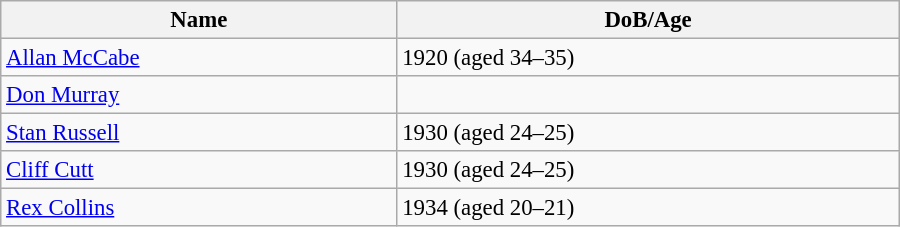<table class="wikitable" style="width:600px; font-size:95%;">
<tr>
<th align="left">Name</th>
<th align="left">DoB/Age</th>
</tr>
<tr>
<td align="left"><a href='#'>Allan McCabe</a></td>
<td align="left">1920 (aged 34–35)</td>
</tr>
<tr>
<td align="left"><a href='#'>Don Murray</a></td>
<td align="left"></td>
</tr>
<tr>
<td align="left"><a href='#'>Stan Russell</a></td>
<td align="left">1930 (aged 24–25)</td>
</tr>
<tr>
<td align="left"><a href='#'>Cliff Cutt</a></td>
<td align="left">1930 (aged 24–25)</td>
</tr>
<tr>
<td align="left"><a href='#'>Rex Collins</a></td>
<td align="left">1934 (aged 20–21)</td>
</tr>
</table>
